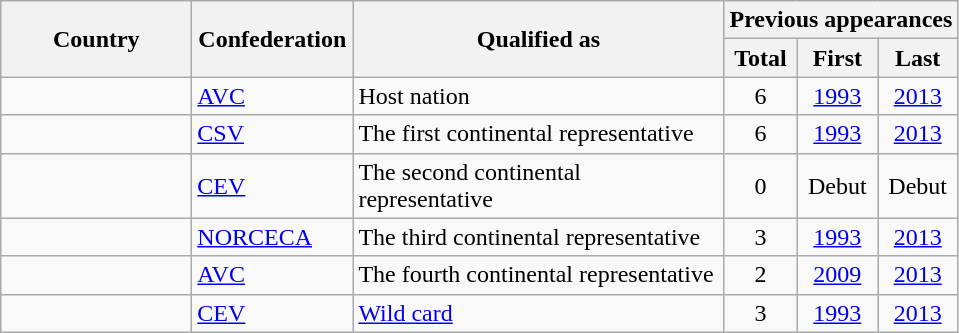<table class="wikitable sortable">
<tr>
<th rowspan=2 style="width:120px;">Country</th>
<th rowspan=2 style="width:100px;">Confederation</th>
<th rowspan=2 style="width:240px;">Qualified as</th>
<th colspan=3>Previous appearances</th>
</tr>
<tr>
<th>Total</th>
<th>First</th>
<th>Last</th>
</tr>
<tr>
<td></td>
<td><a href='#'>AVC</a></td>
<td>Host nation</td>
<td align=center>6</td>
<td align=center><a href='#'>1993</a></td>
<td align=center><a href='#'>2013</a></td>
</tr>
<tr>
<td></td>
<td><a href='#'>CSV</a></td>
<td>The first continental representative</td>
<td align=center>6</td>
<td align=center><a href='#'>1993</a></td>
<td align=center><a href='#'>2013</a></td>
</tr>
<tr>
<td></td>
<td><a href='#'>CEV</a></td>
<td>The second continental representative</td>
<td align=center>0</td>
<td align=center>Debut</td>
<td align=center>Debut</td>
</tr>
<tr>
<td></td>
<td><a href='#'>NORCECA</a></td>
<td>The third continental representative</td>
<td align=center>3</td>
<td align=center><a href='#'>1993</a></td>
<td align=center><a href='#'>2013</a></td>
</tr>
<tr>
<td></td>
<td><a href='#'>AVC</a></td>
<td>The fourth continental representative</td>
<td align=center>2</td>
<td align=center><a href='#'>2009</a></td>
<td align=center><a href='#'>2013</a></td>
</tr>
<tr>
<td></td>
<td><a href='#'>CEV</a></td>
<td><a href='#'>Wild card</a></td>
<td align=center>3</td>
<td align=center><a href='#'>1993</a></td>
<td align=center><a href='#'>2013</a></td>
</tr>
</table>
